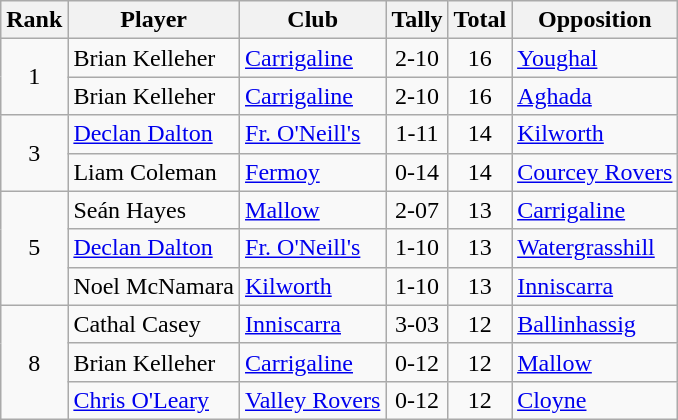<table class="wikitable">
<tr>
<th>Rank</th>
<th>Player</th>
<th>Club</th>
<th>Tally</th>
<th>Total</th>
<th>Opposition</th>
</tr>
<tr>
<td rowspan="2" style="text-align:center;">1</td>
<td>Brian Kelleher</td>
<td><a href='#'>Carrigaline</a></td>
<td align=center>2-10</td>
<td align=center>16</td>
<td><a href='#'>Youghal</a></td>
</tr>
<tr>
<td>Brian Kelleher</td>
<td><a href='#'>Carrigaline</a></td>
<td align=center>2-10</td>
<td align=center>16</td>
<td><a href='#'>Aghada</a></td>
</tr>
<tr>
<td rowspan="2" style="text-align:center;">3</td>
<td><a href='#'>Declan Dalton</a></td>
<td><a href='#'>Fr. O'Neill's</a></td>
<td align=center>1-11</td>
<td align=center>14</td>
<td><a href='#'>Kilworth</a></td>
</tr>
<tr>
<td>Liam Coleman</td>
<td><a href='#'>Fermoy</a></td>
<td align=center>0-14</td>
<td align=center>14</td>
<td><a href='#'>Courcey Rovers</a></td>
</tr>
<tr>
<td rowspan="3" style="text-align:center;">5</td>
<td>Seán Hayes</td>
<td><a href='#'>Mallow</a></td>
<td align=center>2-07</td>
<td align=center>13</td>
<td><a href='#'>Carrigaline</a></td>
</tr>
<tr>
<td><a href='#'>Declan Dalton</a></td>
<td><a href='#'>Fr. O'Neill's</a></td>
<td align=center>1-10</td>
<td align=center>13</td>
<td><a href='#'>Watergrasshill</a></td>
</tr>
<tr>
<td>Noel McNamara</td>
<td><a href='#'>Kilworth</a></td>
<td align=center>1-10</td>
<td align=center>13</td>
<td><a href='#'>Inniscarra</a></td>
</tr>
<tr>
<td rowspan="3" style="text-align:center;">8</td>
<td>Cathal Casey</td>
<td><a href='#'>Inniscarra</a></td>
<td align=center>3-03</td>
<td align=center>12</td>
<td><a href='#'>Ballinhassig</a></td>
</tr>
<tr>
<td>Brian Kelleher</td>
<td><a href='#'>Carrigaline</a></td>
<td align=center>0-12</td>
<td align=center>12</td>
<td><a href='#'>Mallow</a></td>
</tr>
<tr>
<td><a href='#'>Chris O'Leary</a></td>
<td><a href='#'>Valley Rovers</a></td>
<td align=center>0-12</td>
<td align=center>12</td>
<td><a href='#'>Cloyne</a></td>
</tr>
</table>
